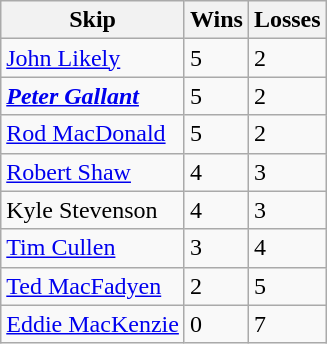<table class="wikitable">
<tr>
<th>Skip</th>
<th>Wins</th>
<th>Losses</th>
</tr>
<tr>
<td><a href='#'>John Likely</a></td>
<td>5</td>
<td>2</td>
</tr>
<tr>
<td><strong><em><a href='#'>Peter Gallant</a></em></strong></td>
<td>5</td>
<td>2</td>
</tr>
<tr>
<td><a href='#'>Rod MacDonald</a></td>
<td>5</td>
<td>2</td>
</tr>
<tr>
<td><a href='#'>Robert Shaw</a></td>
<td>4</td>
<td>3</td>
</tr>
<tr>
<td>Kyle Stevenson</td>
<td>4</td>
<td>3</td>
</tr>
<tr>
<td><a href='#'>Tim Cullen</a></td>
<td>3</td>
<td>4</td>
</tr>
<tr>
<td><a href='#'>Ted MacFadyen</a></td>
<td>2</td>
<td>5</td>
</tr>
<tr>
<td><a href='#'>Eddie MacKenzie</a></td>
<td>0</td>
<td>7</td>
</tr>
</table>
